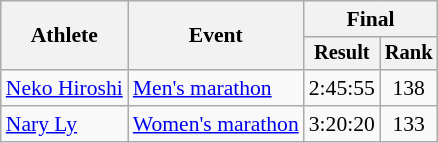<table class="wikitable" style="font-size:90%">
<tr>
<th rowspan="2">Athlete</th>
<th rowspan="2">Event</th>
<th colspan="2">Final</th>
</tr>
<tr style="font-size:95%">
<th>Result</th>
<th>Rank</th>
</tr>
<tr align=center>
<td align=left><a href='#'>Neko Hiroshi</a></td>
<td align=left><a href='#'>Men's marathon</a></td>
<td>2:45:55</td>
<td>138</td>
</tr>
<tr align=center>
<td align=left><a href='#'>Nary Ly</a></td>
<td align=left><a href='#'>Women's marathon</a></td>
<td>3:20:20</td>
<td>133</td>
</tr>
</table>
